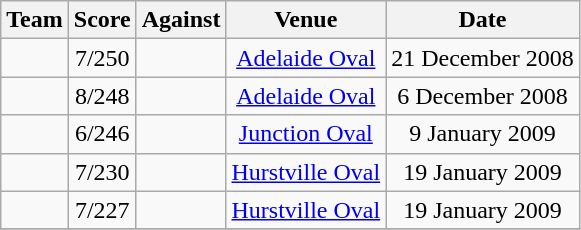<table class="wikitable sortable" style="text-align:center">
<tr>
<th class="unsortable">Team</th>
<th>Score</th>
<th>Against</th>
<th>Venue</th>
<th>Date</th>
</tr>
<tr>
<td style="text-align:left;"></td>
<td>7/250</td>
<td style="text-align:left;"></td>
<td><a href='#'>Adelaide Oval</a></td>
<td>21 December 2008</td>
</tr>
<tr>
<td style="text-align:left;"></td>
<td>8/248</td>
<td style="text-align:left;"></td>
<td><a href='#'>Adelaide Oval</a></td>
<td>6 December 2008</td>
</tr>
<tr>
<td style="text-align:left;"></td>
<td>6/246</td>
<td style="text-align:left;"></td>
<td><a href='#'>Junction Oval</a></td>
<td>9 January 2009</td>
</tr>
<tr>
<td style="text-align:left;"></td>
<td>7/230</td>
<td style="text-align:left;"></td>
<td><a href='#'>Hurstville Oval</a></td>
<td>19 January 2009</td>
</tr>
<tr>
<td style="text-align:left;"></td>
<td>7/227</td>
<td style="text-align:left;"></td>
<td><a href='#'>Hurstville Oval</a></td>
<td>19 January 2009</td>
</tr>
<tr>
</tr>
</table>
